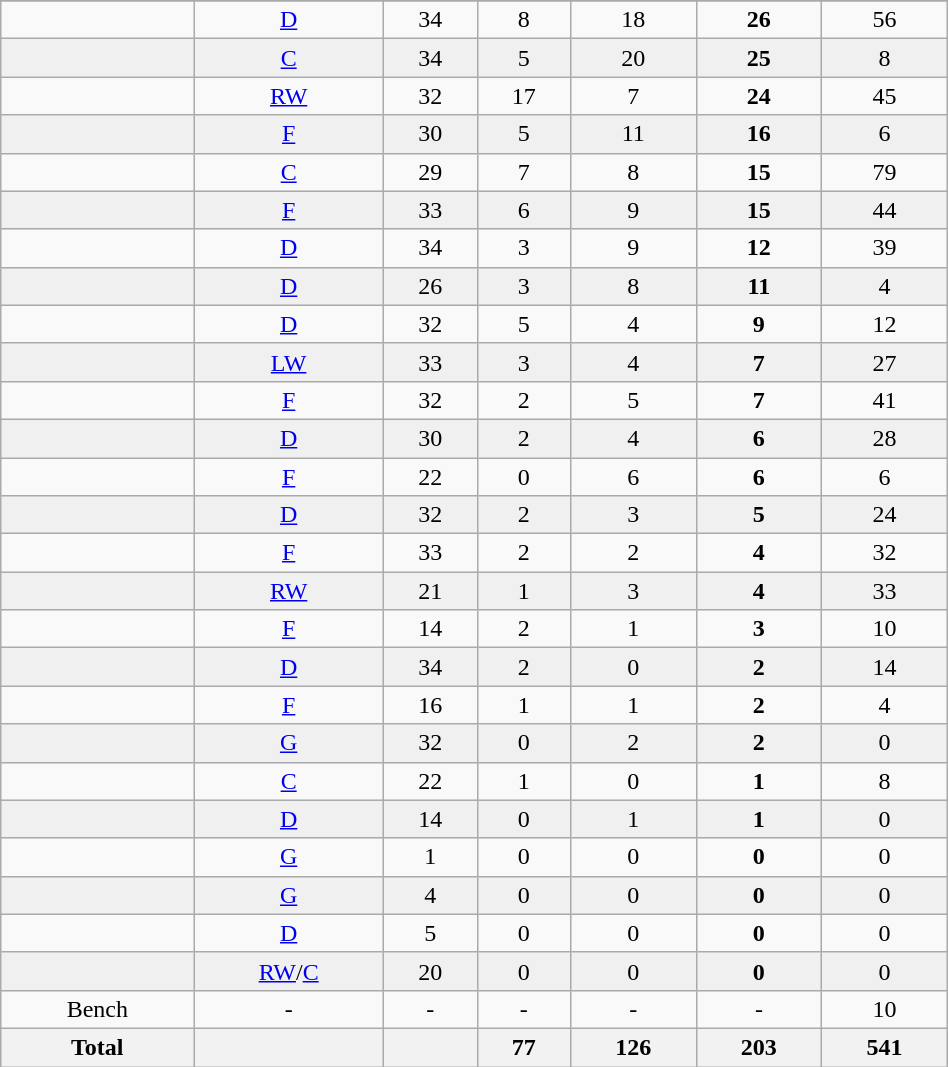<table class="wikitable sortable" width ="50%">
<tr align="center">
</tr>
<tr align="center" bgcolor="">
<td></td>
<td><a href='#'>D</a></td>
<td>34</td>
<td>8</td>
<td>18</td>
<td><strong>26</strong></td>
<td>56</td>
</tr>
<tr align="center" bgcolor="f0f0f0">
<td></td>
<td><a href='#'>C</a></td>
<td>34</td>
<td>5</td>
<td>20</td>
<td><strong>25</strong></td>
<td>8</td>
</tr>
<tr align="center" bgcolor="">
<td></td>
<td><a href='#'>RW</a></td>
<td>32</td>
<td>17</td>
<td>7</td>
<td><strong>24</strong></td>
<td>45</td>
</tr>
<tr align="center" bgcolor="f0f0f0">
<td></td>
<td><a href='#'>F</a></td>
<td>30</td>
<td>5</td>
<td>11</td>
<td><strong>16</strong></td>
<td>6</td>
</tr>
<tr align="center" bgcolor="">
<td></td>
<td><a href='#'>C</a></td>
<td>29</td>
<td>7</td>
<td>8</td>
<td><strong>15</strong></td>
<td>79</td>
</tr>
<tr align="center" bgcolor="f0f0f0">
<td></td>
<td><a href='#'>F</a></td>
<td>33</td>
<td>6</td>
<td>9</td>
<td><strong>15</strong></td>
<td>44</td>
</tr>
<tr align="center" bgcolor="">
<td></td>
<td><a href='#'>D</a></td>
<td>34</td>
<td>3</td>
<td>9</td>
<td><strong>12</strong></td>
<td>39</td>
</tr>
<tr align="center" bgcolor="f0f0f0">
<td></td>
<td><a href='#'>D</a></td>
<td>26</td>
<td>3</td>
<td>8</td>
<td><strong>11</strong></td>
<td>4</td>
</tr>
<tr align="center" bgcolor="">
<td></td>
<td><a href='#'>D</a></td>
<td>32</td>
<td>5</td>
<td>4</td>
<td><strong>9</strong></td>
<td>12</td>
</tr>
<tr align="center" bgcolor="f0f0f0">
<td></td>
<td><a href='#'>LW</a></td>
<td>33</td>
<td>3</td>
<td>4</td>
<td><strong>7</strong></td>
<td>27</td>
</tr>
<tr align="center" bgcolor="">
<td></td>
<td><a href='#'>F</a></td>
<td>32</td>
<td>2</td>
<td>5</td>
<td><strong>7</strong></td>
<td>41</td>
</tr>
<tr align="center" bgcolor="f0f0f0">
<td></td>
<td><a href='#'>D</a></td>
<td>30</td>
<td>2</td>
<td>4</td>
<td><strong>6</strong></td>
<td>28</td>
</tr>
<tr align="center" bgcolor="">
<td></td>
<td><a href='#'>F</a></td>
<td>22</td>
<td>0</td>
<td>6</td>
<td><strong>6</strong></td>
<td>6</td>
</tr>
<tr align="center" bgcolor="f0f0f0">
<td></td>
<td><a href='#'>D</a></td>
<td>32</td>
<td>2</td>
<td>3</td>
<td><strong>5</strong></td>
<td>24</td>
</tr>
<tr align="center" bgcolor="">
<td></td>
<td><a href='#'>F</a></td>
<td>33</td>
<td>2</td>
<td>2</td>
<td><strong>4</strong></td>
<td>32</td>
</tr>
<tr align="center" bgcolor="f0f0f0">
<td></td>
<td><a href='#'>RW</a></td>
<td>21</td>
<td>1</td>
<td>3</td>
<td><strong>4</strong></td>
<td>33</td>
</tr>
<tr align="center" bgcolor="">
<td></td>
<td><a href='#'>F</a></td>
<td>14</td>
<td>2</td>
<td>1</td>
<td><strong>3</strong></td>
<td>10</td>
</tr>
<tr align="center" bgcolor="f0f0f0">
<td></td>
<td><a href='#'>D</a></td>
<td>34</td>
<td>2</td>
<td>0</td>
<td><strong>2</strong></td>
<td>14</td>
</tr>
<tr align="center" bgcolor="">
<td></td>
<td><a href='#'>F</a></td>
<td>16</td>
<td>1</td>
<td>1</td>
<td><strong>2</strong></td>
<td>4</td>
</tr>
<tr align="center" bgcolor="f0f0f0">
<td></td>
<td><a href='#'>G</a></td>
<td>32</td>
<td>0</td>
<td>2</td>
<td><strong>2</strong></td>
<td>0</td>
</tr>
<tr align="center" bgcolor="">
<td></td>
<td><a href='#'>C</a></td>
<td>22</td>
<td>1</td>
<td>0</td>
<td><strong>1</strong></td>
<td>8</td>
</tr>
<tr align="center" bgcolor="f0f0f0">
<td></td>
<td><a href='#'>D</a></td>
<td>14</td>
<td>0</td>
<td>1</td>
<td><strong>1</strong></td>
<td>0</td>
</tr>
<tr align="center" bgcolor="">
<td></td>
<td><a href='#'>G</a></td>
<td>1</td>
<td>0</td>
<td>0</td>
<td><strong>0</strong></td>
<td>0</td>
</tr>
<tr align="center" bgcolor="f0f0f0">
<td></td>
<td><a href='#'>G</a></td>
<td>4</td>
<td>0</td>
<td>0</td>
<td><strong>0</strong></td>
<td>0</td>
</tr>
<tr align="center" bgcolor="">
<td></td>
<td><a href='#'>D</a></td>
<td>5</td>
<td>0</td>
<td>0</td>
<td><strong>0</strong></td>
<td>0</td>
</tr>
<tr align="center" bgcolor="f0f0f0">
<td></td>
<td><a href='#'>RW</a>/<a href='#'>C</a></td>
<td>20</td>
<td>0</td>
<td>0</td>
<td><strong>0</strong></td>
<td>0</td>
</tr>
<tr align="center" bgcolor="">
<td>Bench</td>
<td>-</td>
<td>-</td>
<td>-</td>
<td>-</td>
<td>-</td>
<td>10</td>
</tr>
<tr>
<th>Total</th>
<th></th>
<th></th>
<th>77</th>
<th>126</th>
<th>203</th>
<th>541</th>
</tr>
</table>
